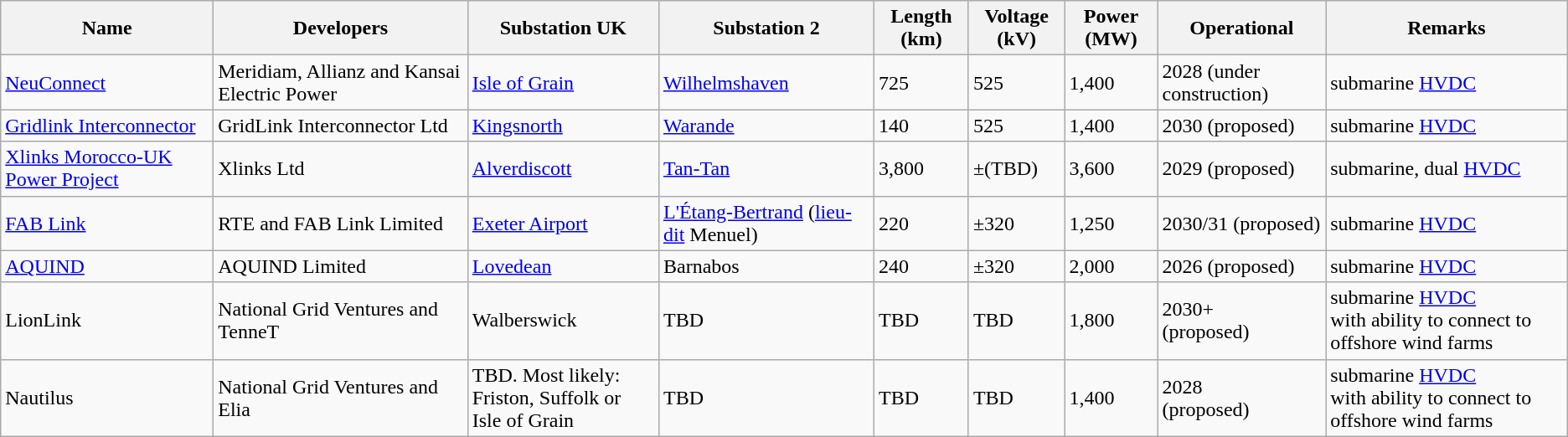<table class="wikitable sortable">
<tr>
<th>Name</th>
<th>Developers</th>
<th>Substation UK</th>
<th>Substation 2</th>
<th>Length (km)</th>
<th>Voltage (kV)</th>
<th>Power (MW)</th>
<th>Operational</th>
<th>Remarks</th>
</tr>
<tr>
<td><a href='#'>NeuConnect</a></td>
<td>Meridiam, Allianz and Kansai Electric Power</td>
<td><a href='#'>Isle of Grain</a></td>
<td> <a href='#'>Wilhelmshaven</a></td>
<td>725</td>
<td>525</td>
<td>1,400</td>
<td>2028 (under construction)</td>
<td>submarine <a href='#'>HVDC</a></td>
</tr>
<tr>
<td><a href='#'>Gridlink Interconnector</a></td>
<td>GridLink Interconnector Ltd</td>
<td><a href='#'>Kingsnorth</a></td>
<td> <a href='#'>Warande</a></td>
<td>140</td>
<td>525</td>
<td>1,400</td>
<td>2030 (proposed)</td>
<td>submarine <a href='#'>HVDC</a></td>
</tr>
<tr>
<td><a href='#'>Xlinks Morocco-UK Power Project</a></td>
<td>Xlinks Ltd</td>
<td><a href='#'>Alverdiscott</a></td>
<td> <a href='#'>Tan-Tan </a></td>
<td>3,800</td>
<td>±(TBD)</td>
<td>3,600</td>
<td>2029 (proposed)</td>
<td>submarine, dual <a href='#'>HVDC</a></td>
</tr>
<tr>
<td><a href='#'>FAB Link</a></td>
<td>RTE and FAB Link Limited</td>
<td><a href='#'>Exeter Airport</a></td>
<td> <a href='#'>L'Étang-Bertrand</a> (<a href='#'>lieu-dit</a> Menuel)</td>
<td>220</td>
<td>±320</td>
<td>1,250</td>
<td>2030/31 (proposed)</td>
<td>submarine <a href='#'>HVDC</a></td>
</tr>
<tr>
<td><a href='#'>AQUIND</a></td>
<td>AQUIND Limited</td>
<td><a href='#'>Lovedean</a></td>
<td> Barnabos</td>
<td>240</td>
<td>±320</td>
<td>2,000</td>
<td>2026 (proposed)</td>
<td>submarine <a href='#'>HVDC</a></td>
</tr>
<tr>
<td>LionLink</td>
<td>National Grid Ventures and TenneT</td>
<td>Walberswick</td>
<td> TBD</td>
<td>TBD</td>
<td>TBD</td>
<td>1,800</td>
<td>2030+<br>(proposed)</td>
<td>submarine <a href='#'>HVDC</a><br>with ability to connect to offshore wind farms</td>
</tr>
<tr>
<td>Nautilus</td>
<td>National Grid Ventures and Elia</td>
<td>TBD. Most likely:<br>Friston, Suffolk or Isle of Grain</td>
<td> TBD</td>
<td>TBD</td>
<td>TBD</td>
<td>1,400</td>
<td>2028<br>(proposed)</td>
<td>submarine <a href='#'>HVDC</a><br>with ability to connect to offshore wind farms</td>
</tr>
</table>
